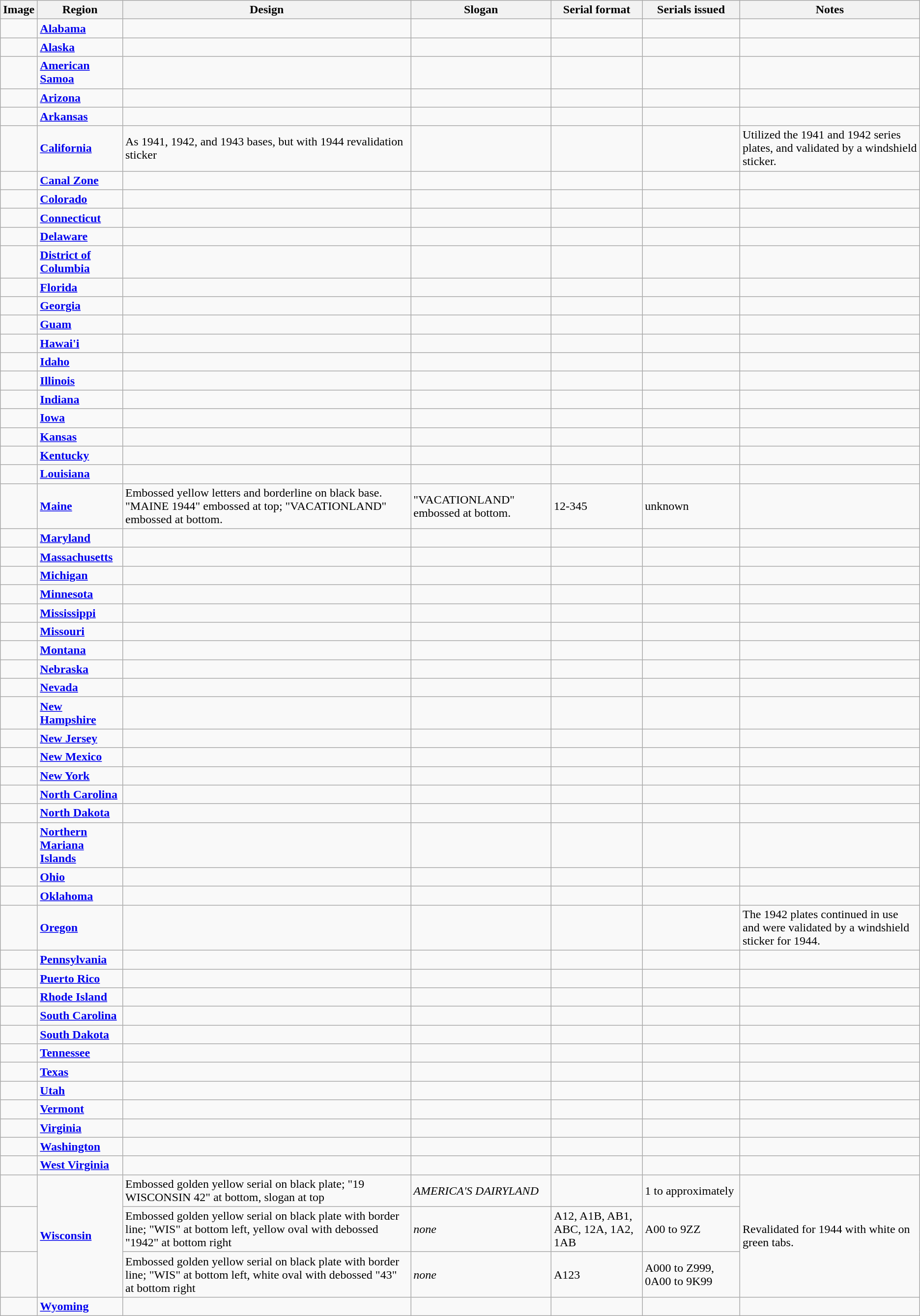<table class="wikitable">
<tr>
<th>Image</th>
<th>Region</th>
<th>Design</th>
<th>Slogan</th>
<th>Serial format</th>
<th>Serials issued</th>
<th>Notes</th>
</tr>
<tr>
<td></td>
<td><strong><a href='#'>Alabama</a></strong></td>
<td></td>
<td></td>
<td></td>
<td></td>
<td></td>
</tr>
<tr>
<td></td>
<td><strong><a href='#'>Alaska</a></strong></td>
<td></td>
<td></td>
<td></td>
<td></td>
<td></td>
</tr>
<tr>
<td></td>
<td><strong><a href='#'>American Samoa</a></strong></td>
<td></td>
<td></td>
<td></td>
<td></td>
<td></td>
</tr>
<tr>
<td></td>
<td><strong><a href='#'>Arizona</a></strong></td>
<td></td>
<td></td>
<td></td>
<td></td>
<td></td>
</tr>
<tr>
<td></td>
<td><strong><a href='#'>Arkansas</a></strong></td>
<td></td>
<td></td>
<td></td>
<td></td>
<td></td>
</tr>
<tr>
<td><br><br></td>
<td><strong><a href='#'>California</a></strong></td>
<td>As 1941, 1942, and 1943 bases, but with 1944 revalidation sticker</td>
<td></td>
<td></td>
<td></td>
<td>Utilized the 1941 and 1942 series plates, and validated by a windshield sticker.<br></td>
</tr>
<tr>
<td></td>
<td><strong><a href='#'>Canal Zone</a></strong></td>
<td></td>
<td></td>
<td></td>
<td></td>
<td></td>
</tr>
<tr>
<td></td>
<td><strong><a href='#'>Colorado</a></strong></td>
<td></td>
<td></td>
<td></td>
<td></td>
<td></td>
</tr>
<tr>
<td></td>
<td><strong><a href='#'>Connecticut</a></strong></td>
<td></td>
<td></td>
<td></td>
<td></td>
<td></td>
</tr>
<tr>
<td></td>
<td><strong><a href='#'>Delaware</a></strong></td>
<td></td>
<td></td>
<td></td>
<td></td>
<td></td>
</tr>
<tr>
<td></td>
<td><strong><a href='#'>District of<br>Columbia</a></strong></td>
<td></td>
<td></td>
<td></td>
<td></td>
<td></td>
</tr>
<tr>
<td></td>
<td><strong><a href='#'>Florida</a></strong></td>
<td></td>
<td></td>
<td></td>
<td></td>
<td></td>
</tr>
<tr>
<td></td>
<td><strong><a href='#'>Georgia</a></strong></td>
<td></td>
<td></td>
<td></td>
<td></td>
<td></td>
</tr>
<tr>
<td></td>
<td><strong><a href='#'>Guam</a></strong></td>
<td></td>
<td></td>
<td></td>
<td></td>
<td></td>
</tr>
<tr>
<td></td>
<td><strong><a href='#'>Hawai'i</a></strong></td>
<td></td>
<td></td>
<td></td>
<td></td>
<td></td>
</tr>
<tr>
<td></td>
<td><strong><a href='#'>Idaho</a></strong></td>
<td></td>
<td></td>
<td></td>
<td></td>
<td></td>
</tr>
<tr>
<td></td>
<td><strong><a href='#'>Illinois</a></strong></td>
<td></td>
<td></td>
<td></td>
<td></td>
<td></td>
</tr>
<tr>
<td></td>
<td><strong><a href='#'>Indiana</a></strong></td>
<td></td>
<td></td>
<td></td>
<td></td>
<td></td>
</tr>
<tr>
<td></td>
<td><strong><a href='#'>Iowa</a></strong></td>
<td></td>
<td></td>
<td></td>
<td></td>
<td></td>
</tr>
<tr>
<td></td>
<td><strong><a href='#'>Kansas</a></strong></td>
<td></td>
<td></td>
<td></td>
<td></td>
<td></td>
</tr>
<tr>
<td></td>
<td><strong><a href='#'>Kentucky</a></strong></td>
<td></td>
<td></td>
<td></td>
<td></td>
<td></td>
</tr>
<tr>
<td></td>
<td><strong><a href='#'>Louisiana</a></strong></td>
<td></td>
<td></td>
<td></td>
<td></td>
<td></td>
</tr>
<tr>
<td></td>
<td><strong><a href='#'>Maine</a></strong></td>
<td>Embossed yellow letters and borderline on black base. "MAINE 1944" embossed at top; "VACATIONLAND" embossed at bottom.</td>
<td>"VACATIONLAND" embossed at bottom.</td>
<td>12-345</td>
<td>unknown</td>
<td></td>
</tr>
<tr>
<td></td>
<td><strong><a href='#'>Maryland</a></strong></td>
<td></td>
<td></td>
<td></td>
<td></td>
<td></td>
</tr>
<tr>
<td></td>
<td><strong><a href='#'>Massachusetts</a></strong></td>
<td></td>
<td></td>
<td></td>
<td></td>
<td></td>
</tr>
<tr>
<td></td>
<td><strong><a href='#'>Michigan</a></strong></td>
<td></td>
<td></td>
<td></td>
<td></td>
<td></td>
</tr>
<tr>
<td></td>
<td><strong><a href='#'>Minnesota</a></strong></td>
<td></td>
<td></td>
<td></td>
<td></td>
<td></td>
</tr>
<tr>
<td></td>
<td><strong><a href='#'>Mississippi</a></strong></td>
<td></td>
<td></td>
<td></td>
<td></td>
<td></td>
</tr>
<tr>
<td></td>
<td><strong><a href='#'>Missouri</a></strong></td>
<td></td>
<td></td>
<td></td>
<td></td>
<td></td>
</tr>
<tr>
<td></td>
<td><strong><a href='#'>Montana</a></strong></td>
<td></td>
<td></td>
<td></td>
<td></td>
<td></td>
</tr>
<tr>
<td></td>
<td><strong><a href='#'>Nebraska</a></strong></td>
<td></td>
<td></td>
<td></td>
<td></td>
<td></td>
</tr>
<tr>
<td></td>
<td><strong><a href='#'>Nevada</a></strong></td>
<td></td>
<td></td>
<td></td>
<td></td>
<td></td>
</tr>
<tr>
<td></td>
<td><strong><a href='#'>New Hampshire</a></strong></td>
<td></td>
<td></td>
<td></td>
<td></td>
<td></td>
</tr>
<tr>
<td></td>
<td><strong><a href='#'>New Jersey</a></strong></td>
<td></td>
<td></td>
<td></td>
<td></td>
<td></td>
</tr>
<tr>
<td></td>
<td><strong><a href='#'>New Mexico</a></strong></td>
<td></td>
<td></td>
<td></td>
<td></td>
<td></td>
</tr>
<tr>
<td></td>
<td><strong><a href='#'>New York</a></strong></td>
<td></td>
<td></td>
<td></td>
<td></td>
<td></td>
</tr>
<tr>
<td></td>
<td><strong><a href='#'>North Carolina</a></strong></td>
<td></td>
<td></td>
<td></td>
<td></td>
<td></td>
</tr>
<tr>
<td></td>
<td><strong><a href='#'>North Dakota</a></strong></td>
<td></td>
<td></td>
<td></td>
<td></td>
<td></td>
</tr>
<tr>
<td></td>
<td><strong><a href='#'>Northern Mariana<br> Islands</a></strong></td>
<td></td>
<td></td>
<td></td>
<td></td>
<td></td>
</tr>
<tr>
<td></td>
<td><strong><a href='#'>Ohio</a></strong></td>
<td></td>
<td></td>
<td></td>
<td></td>
<td></td>
</tr>
<tr>
<td></td>
<td><strong><a href='#'>Oklahoma</a></strong></td>
<td></td>
<td></td>
<td></td>
<td></td>
<td></td>
</tr>
<tr>
<td></td>
<td><strong><a href='#'>Oregon</a></strong></td>
<td></td>
<td></td>
<td></td>
<td></td>
<td>The 1942 plates continued in use and were validated by a windshield sticker for 1944.</td>
</tr>
<tr>
<td></td>
<td><strong><a href='#'>Pennsylvania</a></strong></td>
<td></td>
<td></td>
<td></td>
<td></td>
<td></td>
</tr>
<tr>
<td></td>
<td><strong><a href='#'>Puerto Rico</a></strong></td>
<td></td>
<td></td>
<td></td>
<td></td>
<td></td>
</tr>
<tr>
<td></td>
<td><strong><a href='#'>Rhode Island</a></strong></td>
<td></td>
<td></td>
<td></td>
<td></td>
<td></td>
</tr>
<tr>
<td></td>
<td><strong><a href='#'>South Carolina</a></strong></td>
<td></td>
<td></td>
<td></td>
<td></td>
<td></td>
</tr>
<tr>
<td></td>
<td><strong><a href='#'>South Dakota</a></strong></td>
<td></td>
<td></td>
<td></td>
<td></td>
<td></td>
</tr>
<tr>
<td></td>
<td><strong><a href='#'>Tennessee</a></strong></td>
<td></td>
<td></td>
<td></td>
<td></td>
<td></td>
</tr>
<tr>
<td></td>
<td><strong><a href='#'>Texas</a></strong></td>
<td></td>
<td></td>
<td></td>
<td></td>
<td></td>
</tr>
<tr>
<td></td>
<td><strong><a href='#'>Utah</a></strong></td>
<td></td>
<td></td>
<td></td>
<td></td>
<td></td>
</tr>
<tr>
<td></td>
<td><strong><a href='#'>Vermont</a></strong></td>
<td></td>
<td></td>
<td></td>
<td></td>
<td></td>
</tr>
<tr>
<td></td>
<td><strong><a href='#'>Virginia</a></strong></td>
<td></td>
<td></td>
<td></td>
<td></td>
<td></td>
</tr>
<tr>
<td></td>
<td><strong><a href='#'>Washington</a></strong></td>
<td></td>
<td></td>
<td></td>
<td></td>
<td></td>
</tr>
<tr>
<td></td>
<td><strong><a href='#'>West Virginia</a></strong></td>
<td></td>
<td></td>
<td></td>
<td></td>
<td></td>
</tr>
<tr>
<td></td>
<td rowspan="3"><strong><a href='#'>Wisconsin</a></strong></td>
<td>Embossed golden yellow serial on black plate; "19 WISCONSIN 42" at bottom, slogan at top</td>
<td><em>AMERICA'S DAIRYLAND</em></td>
<td></td>
<td>1 to approximately </td>
<td rowspan="3">Revalidated for 1944 with white on green tabs.</td>
</tr>
<tr>
<td></td>
<td>Embossed golden yellow serial on black plate with border line; "WIS" at bottom left, yellow oval with debossed "1942" at bottom right</td>
<td><em>none</em></td>
<td>A12, A1B, AB1, ABC, 12A, 1A2, 1AB</td>
<td>A00 to 9ZZ</td>
</tr>
<tr>
<td></td>
<td>Embossed golden yellow serial on black plate with border line; "WIS" at bottom left, white oval with debossed "43" at bottom right</td>
<td><em>none</em></td>
<td>A123</td>
<td>A000 to Z999, 0A00 to 9K99</td>
</tr>
<tr>
<td></td>
<td><strong><a href='#'>Wyoming</a></strong></td>
<td></td>
<td></td>
<td></td>
<td></td>
<td></td>
</tr>
</table>
